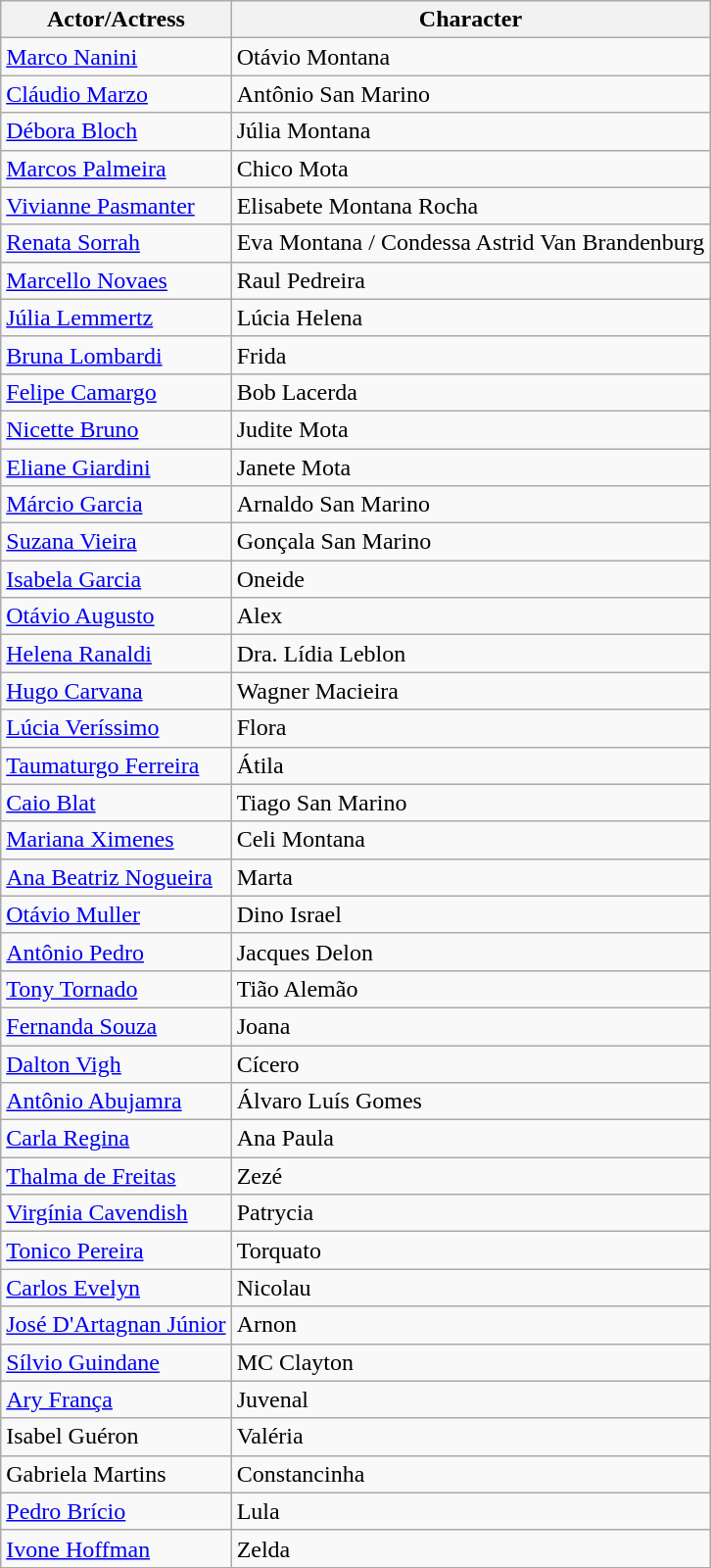<table class="wikitable sortable">
<tr>
<th>Actor/Actress</th>
<th>Character</th>
</tr>
<tr>
<td><a href='#'>Marco Nanini</a></td>
<td>Otávio Montana</td>
</tr>
<tr>
<td><a href='#'>Cláudio Marzo</a></td>
<td>Antônio San Marino</td>
</tr>
<tr>
<td><a href='#'>Débora Bloch</a></td>
<td>Júlia Montana</td>
</tr>
<tr>
<td><a href='#'>Marcos Palmeira</a></td>
<td>Chico Mota</td>
</tr>
<tr>
<td><a href='#'>Vivianne Pasmanter</a></td>
<td>Elisabete Montana Rocha</td>
</tr>
<tr>
<td><a href='#'>Renata Sorrah</a></td>
<td>Eva Montana / Condessa Astrid Van Brandenburg</td>
</tr>
<tr>
<td><a href='#'>Marcello Novaes</a></td>
<td>Raul Pedreira</td>
</tr>
<tr>
<td><a href='#'>Júlia Lemmertz</a></td>
<td>Lúcia Helena</td>
</tr>
<tr>
<td><a href='#'>Bruna Lombardi</a></td>
<td>Frida</td>
</tr>
<tr>
<td><a href='#'>Felipe Camargo</a></td>
<td>Bob Lacerda</td>
</tr>
<tr>
<td><a href='#'>Nicette Bruno</a></td>
<td>Judite Mota</td>
</tr>
<tr>
<td><a href='#'>Eliane Giardini</a></td>
<td>Janete Mota</td>
</tr>
<tr>
<td><a href='#'>Márcio Garcia</a></td>
<td>Arnaldo San Marino</td>
</tr>
<tr>
<td><a href='#'>Suzana Vieira</a></td>
<td>Gonçala San Marino</td>
</tr>
<tr>
<td><a href='#'>Isabela Garcia</a></td>
<td>Oneide</td>
</tr>
<tr>
<td><a href='#'>Otávio Augusto</a></td>
<td>Alex</td>
</tr>
<tr>
<td><a href='#'>Helena Ranaldi</a></td>
<td>Dra. Lídia Leblon</td>
</tr>
<tr>
<td><a href='#'>Hugo Carvana</a></td>
<td>Wagner Macieira</td>
</tr>
<tr>
<td><a href='#'>Lúcia Veríssimo</a></td>
<td>Flora</td>
</tr>
<tr>
<td><a href='#'>Taumaturgo Ferreira</a></td>
<td>Átila</td>
</tr>
<tr>
<td><a href='#'>Caio Blat</a></td>
<td>Tiago San Marino</td>
</tr>
<tr>
<td><a href='#'>Mariana Ximenes</a></td>
<td>Celi Montana</td>
</tr>
<tr>
<td><a href='#'>Ana Beatriz Nogueira</a></td>
<td>Marta</td>
</tr>
<tr>
<td><a href='#'>Otávio Muller</a></td>
<td>Dino Israel</td>
</tr>
<tr>
<td><a href='#'>Antônio Pedro</a></td>
<td>Jacques Delon</td>
</tr>
<tr>
<td><a href='#'>Tony Tornado</a></td>
<td>Tião Alemão</td>
</tr>
<tr>
<td><a href='#'>Fernanda Souza</a></td>
<td>Joana</td>
</tr>
<tr>
<td><a href='#'>Dalton Vigh</a></td>
<td>Cícero</td>
</tr>
<tr>
<td><a href='#'>Antônio Abujamra</a></td>
<td>Álvaro Luís Gomes</td>
</tr>
<tr>
<td><a href='#'>Carla Regina</a></td>
<td>Ana Paula</td>
</tr>
<tr>
<td><a href='#'>Thalma de Freitas</a></td>
<td>Zezé</td>
</tr>
<tr>
<td><a href='#'>Virgínia Cavendish</a></td>
<td>Patrycia</td>
</tr>
<tr>
<td><a href='#'>Tonico Pereira</a></td>
<td>Torquato</td>
</tr>
<tr>
<td><a href='#'>Carlos Evelyn</a></td>
<td>Nicolau</td>
</tr>
<tr>
<td><a href='#'>José D'Artagnan Júnior</a></td>
<td>Arnon</td>
</tr>
<tr>
<td><a href='#'>Sílvio Guindane</a></td>
<td>MC Clayton</td>
</tr>
<tr>
<td><a href='#'>Ary França</a></td>
<td>Juvenal</td>
</tr>
<tr>
<td>Isabel Guéron</td>
<td>Valéria</td>
</tr>
<tr>
<td>Gabriela Martins</td>
<td>Constancinha</td>
</tr>
<tr>
<td><a href='#'>Pedro Brício</a></td>
<td>Lula</td>
</tr>
<tr>
<td><a href='#'>Ivone Hoffman</a></td>
<td>Zelda</td>
</tr>
</table>
